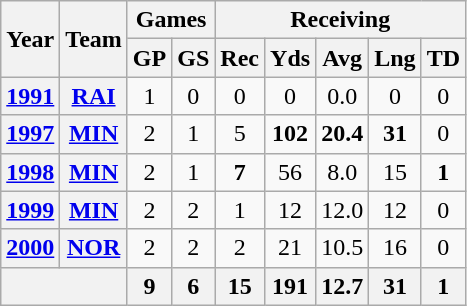<table class="wikitable" style="text-align:center">
<tr>
<th rowspan="2">Year</th>
<th rowspan="2">Team</th>
<th colspan="2">Games</th>
<th colspan="5">Receiving</th>
</tr>
<tr>
<th>GP</th>
<th>GS</th>
<th>Rec</th>
<th>Yds</th>
<th>Avg</th>
<th>Lng</th>
<th>TD</th>
</tr>
<tr>
<th><a href='#'>1991</a></th>
<th><a href='#'>RAI</a></th>
<td>1</td>
<td>0</td>
<td>0</td>
<td>0</td>
<td>0.0</td>
<td>0</td>
<td>0</td>
</tr>
<tr>
<th><a href='#'>1997</a></th>
<th><a href='#'>MIN</a></th>
<td>2</td>
<td>1</td>
<td>5</td>
<td><strong>102</strong></td>
<td><strong>20.4</strong></td>
<td><strong>31</strong></td>
<td>0</td>
</tr>
<tr>
<th><a href='#'>1998</a></th>
<th><a href='#'>MIN</a></th>
<td>2</td>
<td>1</td>
<td><strong>7</strong></td>
<td>56</td>
<td>8.0</td>
<td>15</td>
<td><strong>1</strong></td>
</tr>
<tr>
<th><a href='#'>1999</a></th>
<th><a href='#'>MIN</a></th>
<td>2</td>
<td>2</td>
<td>1</td>
<td>12</td>
<td>12.0</td>
<td>12</td>
<td>0</td>
</tr>
<tr>
<th><a href='#'>2000</a></th>
<th><a href='#'>NOR</a></th>
<td>2</td>
<td>2</td>
<td>2</td>
<td>21</td>
<td>10.5</td>
<td>16</td>
<td>0</td>
</tr>
<tr>
<th colspan="2"></th>
<th>9</th>
<th>6</th>
<th>15</th>
<th>191</th>
<th>12.7</th>
<th>31</th>
<th>1</th>
</tr>
</table>
